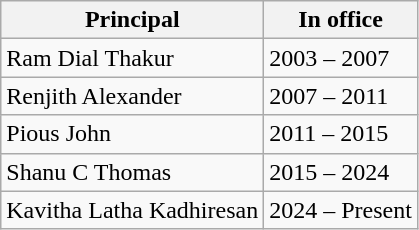<table class="wikitable">
<tr>
<th>Principal</th>
<th>In office</th>
</tr>
<tr>
<td>Ram Dial Thakur</td>
<td>2003 – 2007</td>
</tr>
<tr>
<td>Renjith Alexander</td>
<td>2007 – 2011</td>
</tr>
<tr>
<td>Pious John</td>
<td>2011 – 2015</td>
</tr>
<tr>
<td>Shanu C Thomas</td>
<td>2015 – 2024</td>
</tr>
<tr>
<td>Kavitha Latha Kadhiresan</td>
<td>2024 – Present</td>
</tr>
</table>
